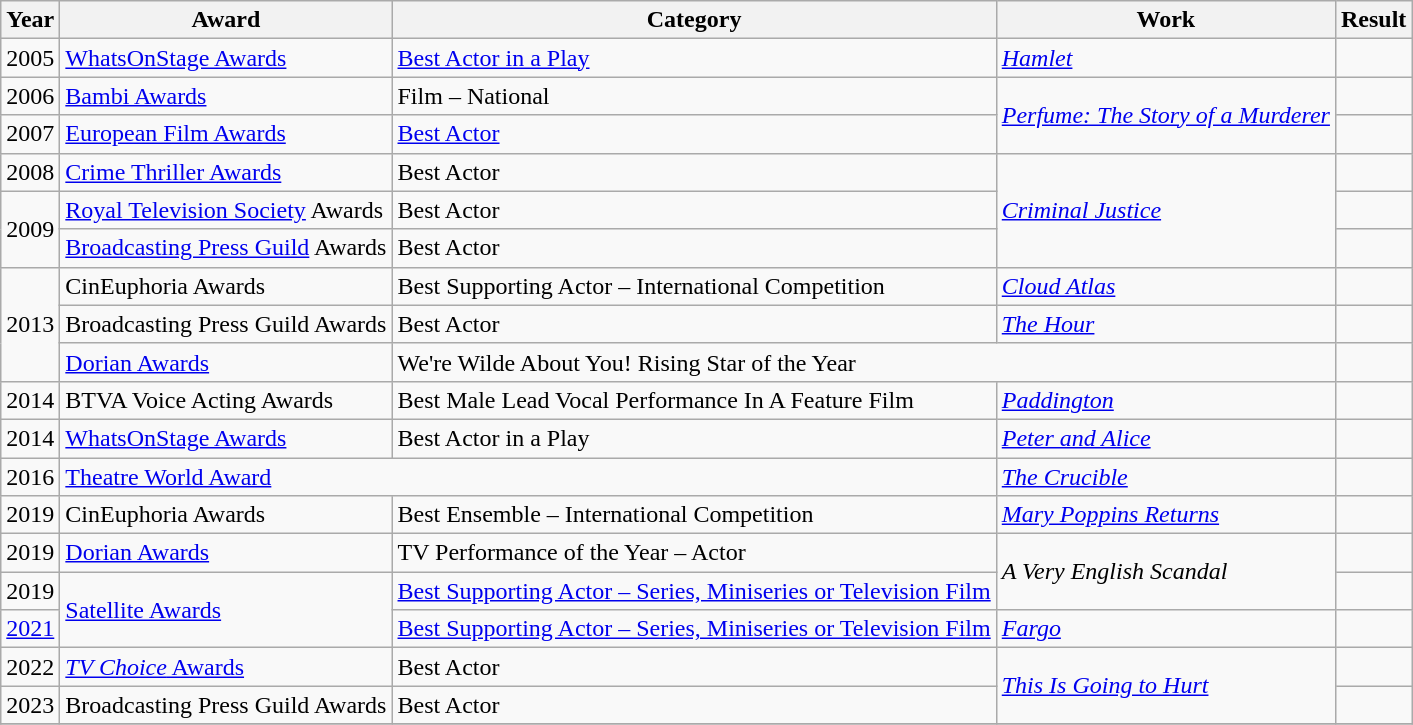<table class="wikitable unsortable">
<tr>
<th>Year</th>
<th>Award</th>
<th>Category</th>
<th>Work</th>
<th>Result</th>
</tr>
<tr>
<td>2005</td>
<td><a href='#'>WhatsOnStage Awards</a></td>
<td><a href='#'>Best Actor in a Play</a></td>
<td><em><a href='#'>Hamlet</a></em></td>
<td></td>
</tr>
<tr>
<td>2006</td>
<td><a href='#'>Bambi Awards</a></td>
<td>Film – National</td>
<td rowspan="2"><em><a href='#'>Perfume: The Story of a Murderer</a></em></td>
<td></td>
</tr>
<tr>
<td>2007</td>
<td><a href='#'>European Film Awards</a></td>
<td><a href='#'>Best Actor</a></td>
<td></td>
</tr>
<tr>
<td>2008</td>
<td><a href='#'>Crime Thriller Awards</a></td>
<td>Best Actor</td>
<td rowspan="3"><em><a href='#'>Criminal Justice</a></em></td>
<td></td>
</tr>
<tr>
<td rowspan="2">2009</td>
<td><a href='#'>Royal Television Society</a> Awards</td>
<td>Best Actor</td>
<td></td>
</tr>
<tr>
<td><a href='#'>Broadcasting Press Guild</a> Awards</td>
<td>Best Actor</td>
<td></td>
</tr>
<tr>
<td rowspan="3">2013</td>
<td>CinEuphoria Awards</td>
<td>Best Supporting Actor – International Competition</td>
<td><em><a href='#'>Cloud Atlas</a></em></td>
<td></td>
</tr>
<tr>
<td>Broadcasting Press Guild Awards</td>
<td>Best Actor</td>
<td><em><a href='#'>The Hour</a></em></td>
<td></td>
</tr>
<tr>
<td><a href='#'>Dorian Awards</a></td>
<td colspan="2">We're Wilde About You! Rising Star of the Year</td>
<td></td>
</tr>
<tr>
<td>2014</td>
<td>BTVA Voice Acting Awards</td>
<td>Best Male Lead Vocal Performance In A Feature Film</td>
<td><em><a href='#'>Paddington</a></em></td>
<td></td>
</tr>
<tr>
<td>2014</td>
<td><a href='#'>WhatsOnStage Awards</a></td>
<td>Best Actor in a Play</td>
<td><em><a href='#'>Peter and Alice</a></em></td>
<td></td>
</tr>
<tr>
<td>2016</td>
<td colspan="2"><a href='#'>Theatre World Award</a></td>
<td><em><a href='#'>The Crucible</a></em></td>
<td></td>
</tr>
<tr>
<td>2019</td>
<td>CinEuphoria Awards</td>
<td>Best Ensemble – International Competition</td>
<td><em><a href='#'>Mary Poppins Returns</a></em></td>
<td></td>
</tr>
<tr>
<td>2019</td>
<td><a href='#'>Dorian Awards</a></td>
<td>TV Performance of the Year – Actor</td>
<td rowspan=2><em>A Very English Scandal</em></td>
<td></td>
</tr>
<tr>
<td>2019</td>
<td rowspan=2><a href='#'>Satellite Awards</a></td>
<td><a href='#'>Best Supporting Actor – Series, Miniseries or Television Film</a></td>
<td></td>
</tr>
<tr>
<td><a href='#'>2021</a></td>
<td><a href='#'>Best Supporting Actor – Series, Miniseries or Television Film</a></td>
<td><em><a href='#'>Fargo</a></em></td>
<td></td>
</tr>
<tr>
<td>2022</td>
<td><a href='#'><em>TV Choice</em> Awards</a></td>
<td>Best Actor</td>
<td rowspan="2"><em><a href='#'>This Is Going to Hurt</a></em></td>
<td></td>
</tr>
<tr>
<td>2023</td>
<td>Broadcasting Press Guild Awards</td>
<td>Best Actor</td>
<td></td>
</tr>
<tr>
</tr>
</table>
